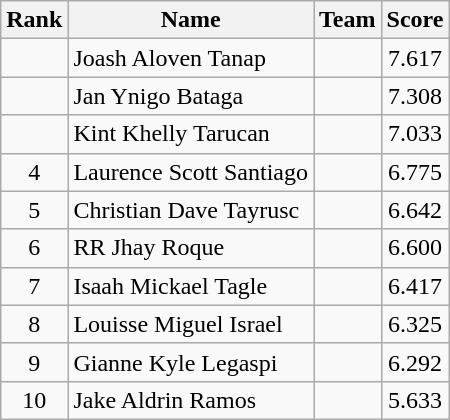<table class="wikitable" style="text-align:center">
<tr>
<th>Rank</th>
<th>Name</th>
<th>Team</th>
<th>Score</th>
</tr>
<tr>
<td></td>
<td align="left">Joash Aloven Tanap</td>
<td align="left"></td>
<td>7.617</td>
</tr>
<tr>
<td></td>
<td align="left">Jan Ynigo Bataga</td>
<td align="left"></td>
<td>7.308</td>
</tr>
<tr>
<td></td>
<td align="left">Kint Khelly Tarucan</td>
<td align="left"></td>
<td>7.033</td>
</tr>
<tr>
<td>4</td>
<td align="left">Laurence Scott Santiago</td>
<td align="left"></td>
<td>6.775</td>
</tr>
<tr>
<td>5</td>
<td align="left">Christian Dave Tayrusc</td>
<td align="left"></td>
<td>6.642</td>
</tr>
<tr>
<td>6</td>
<td align="left">RR Jhay Roque</td>
<td align="left"></td>
<td>6.600</td>
</tr>
<tr>
<td>7</td>
<td align="left">Isaah Mickael Tagle</td>
<td align="left"></td>
<td>6.417</td>
</tr>
<tr>
<td>8</td>
<td align="left">Louisse Miguel Israel</td>
<td align="left"></td>
<td>6.325</td>
</tr>
<tr>
<td>9</td>
<td align="left">Gianne Kyle Legaspi</td>
<td align="left"></td>
<td>6.292</td>
</tr>
<tr>
<td>10</td>
<td align="left">Jake Aldrin Ramos</td>
<td align="left"></td>
<td>5.633</td>
</tr>
</table>
